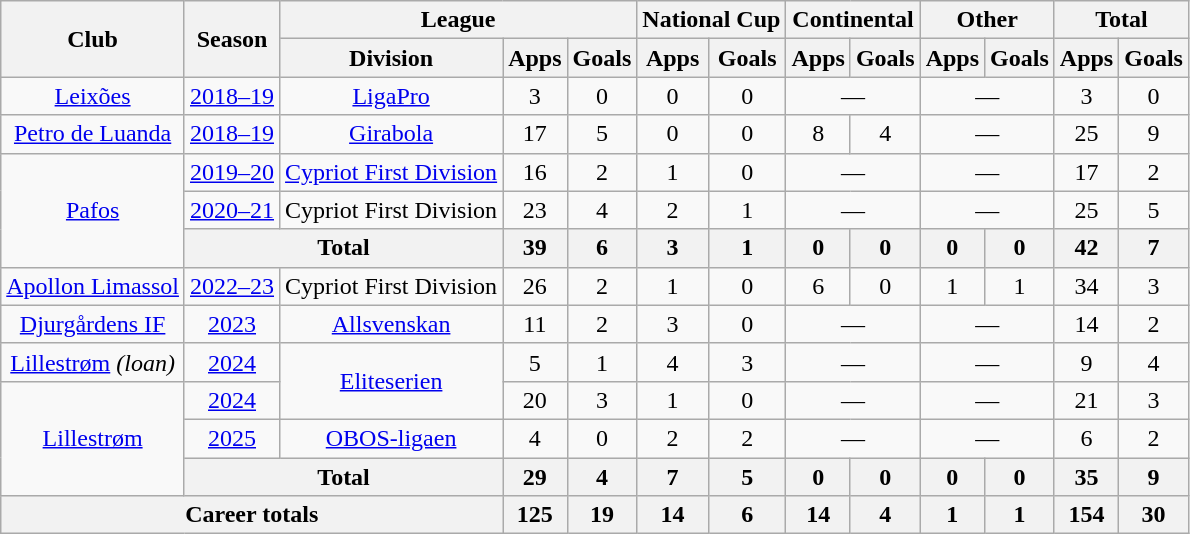<table class="wikitable" style="text-align:center">
<tr>
<th rowspan="2">Club</th>
<th rowspan="2">Season</th>
<th colspan="3">League</th>
<th colspan="2">National Cup</th>
<th colspan="2">Continental</th>
<th colspan="2">Other</th>
<th colspan="2">Total</th>
</tr>
<tr>
<th>Division</th>
<th>Apps</th>
<th>Goals</th>
<th>Apps</th>
<th>Goals</th>
<th>Apps</th>
<th>Goals</th>
<th>Apps</th>
<th>Goals</th>
<th>Apps</th>
<th>Goals</th>
</tr>
<tr>
<td><a href='#'>Leixões</a></td>
<td><a href='#'>2018–19</a></td>
<td><a href='#'>LigaPro</a></td>
<td>3</td>
<td>0</td>
<td>0</td>
<td>0</td>
<td colspan="2">—</td>
<td colspan="2">—</td>
<td>3</td>
<td>0</td>
</tr>
<tr>
<td><a href='#'>Petro de Luanda</a></td>
<td><a href='#'>2018–19</a></td>
<td><a href='#'>Girabola</a></td>
<td>17</td>
<td>5</td>
<td>0</td>
<td>0</td>
<td>8</td>
<td>4</td>
<td colspan="2">—</td>
<td>25</td>
<td>9</td>
</tr>
<tr>
<td rowspan="3"><a href='#'>Pafos</a></td>
<td><a href='#'>2019–20</a></td>
<td><a href='#'>Cypriot First Division</a></td>
<td>16</td>
<td>2</td>
<td>1</td>
<td>0</td>
<td colspan="2">—</td>
<td colspan="2">—</td>
<td>17</td>
<td>2</td>
</tr>
<tr>
<td><a href='#'>2020–21</a></td>
<td>Cypriot First Division</td>
<td>23</td>
<td>4</td>
<td>2</td>
<td>1</td>
<td colspan="2">—</td>
<td colspan="2">—</td>
<td>25</td>
<td>5</td>
</tr>
<tr>
<th colspan="2">Total</th>
<th>39</th>
<th>6</th>
<th>3</th>
<th>1</th>
<th>0</th>
<th>0</th>
<th>0</th>
<th>0</th>
<th>42</th>
<th>7</th>
</tr>
<tr>
<td><a href='#'>Apollon Limassol</a></td>
<td><a href='#'>2022–23</a></td>
<td>Cypriot First Division</td>
<td>26</td>
<td>2</td>
<td>1</td>
<td>0</td>
<td>6</td>
<td>0</td>
<td>1</td>
<td>1</td>
<td>34</td>
<td>3</td>
</tr>
<tr>
<td><a href='#'>Djurgårdens IF</a></td>
<td><a href='#'>2023</a></td>
<td><a href='#'>Allsvenskan</a></td>
<td>11</td>
<td>2</td>
<td>3</td>
<td>0</td>
<td colspan="2">—</td>
<td colspan="2">—</td>
<td>14</td>
<td>2</td>
</tr>
<tr>
<td><a href='#'>Lillestrøm</a> <em>(loan)</em></td>
<td><a href='#'>2024</a></td>
<td rowspan="2"><a href='#'>Eliteserien</a></td>
<td>5</td>
<td>1</td>
<td>4</td>
<td>3</td>
<td colspan="2">—</td>
<td colspan="2">—</td>
<td>9</td>
<td>4</td>
</tr>
<tr>
<td rowspan="3"><a href='#'>Lillestrøm</a></td>
<td><a href='#'>2024</a></td>
<td>20</td>
<td>3</td>
<td>1</td>
<td>0</td>
<td colspan="2">—</td>
<td colspan="2">—</td>
<td>21</td>
<td>3</td>
</tr>
<tr>
<td><a href='#'>2025</a></td>
<td rowspan="1"><a href='#'>OBOS-ligaen</a></td>
<td>4</td>
<td>0</td>
<td>2</td>
<td>2</td>
<td colspan="2">—</td>
<td colspan="2">—</td>
<td>6</td>
<td>2</td>
</tr>
<tr>
<th colspan="2">Total</th>
<th>29</th>
<th>4</th>
<th>7</th>
<th>5</th>
<th>0</th>
<th>0</th>
<th>0</th>
<th>0</th>
<th>35</th>
<th>9</th>
</tr>
<tr>
<th colspan="3">Career totals</th>
<th>125</th>
<th>19</th>
<th>14</th>
<th>6</th>
<th>14</th>
<th>4</th>
<th>1</th>
<th>1</th>
<th>154</th>
<th>30</th>
</tr>
</table>
